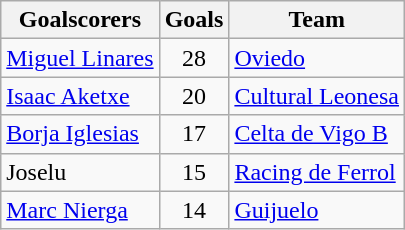<table class="wikitable sortable">
<tr>
<th>Goalscorers</th>
<th>Goals</th>
<th>Team</th>
</tr>
<tr>
<td> <a href='#'>Miguel Linares</a></td>
<td align=center>28</td>
<td><a href='#'>Oviedo</a></td>
</tr>
<tr>
<td> <a href='#'>Isaac Aketxe</a></td>
<td align=center>20</td>
<td><a href='#'>Cultural Leonesa</a></td>
</tr>
<tr>
<td> <a href='#'>Borja Iglesias</a></td>
<td align=center>17</td>
<td><a href='#'>Celta de Vigo B</a></td>
</tr>
<tr>
<td> Joselu</td>
<td align=center>15</td>
<td><a href='#'>Racing de Ferrol</a></td>
</tr>
<tr>
<td> <a href='#'>Marc Nierga</a></td>
<td align=center>14</td>
<td><a href='#'>Guijuelo</a></td>
</tr>
</table>
